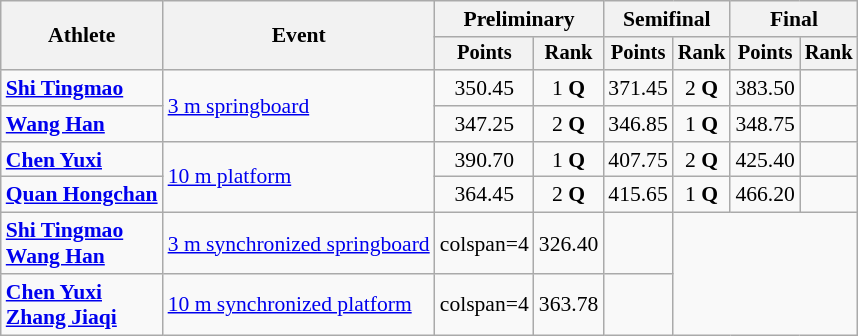<table class=wikitable style="font-size:90%">
<tr>
<th rowspan="2">Athlete</th>
<th rowspan="2">Event</th>
<th colspan="2">Preliminary</th>
<th colspan="2">Semifinal</th>
<th colspan="2">Final</th>
</tr>
<tr style="font-size:95%">
<th>Points</th>
<th>Rank</th>
<th>Points</th>
<th>Rank</th>
<th>Points</th>
<th>Rank</th>
</tr>
<tr align=center>
<td align=left><strong><a href='#'>Shi Tingmao</a></strong></td>
<td align=left rowspan=2><a href='#'>3 m springboard</a></td>
<td>350.45</td>
<td>1 <strong>Q</strong></td>
<td>371.45</td>
<td>2 <strong>Q</strong></td>
<td>383.50</td>
<td></td>
</tr>
<tr align=center>
<td align=left><strong><a href='#'>Wang Han</a></strong></td>
<td>347.25</td>
<td>2 <strong>Q</strong></td>
<td>346.85</td>
<td>1 <strong>Q</strong></td>
<td>348.75</td>
<td></td>
</tr>
<tr align=center>
<td align=left><strong><a href='#'>Chen Yuxi</a></strong></td>
<td align=left rowspan=2><a href='#'>10 m platform</a></td>
<td>390.70</td>
<td>1 <strong>Q</strong></td>
<td>407.75</td>
<td>2 <strong>Q</strong></td>
<td>425.40</td>
<td></td>
</tr>
<tr align=center>
<td align=left><strong><a href='#'>Quan Hongchan</a></strong></td>
<td>364.45</td>
<td>2 <strong>Q</strong></td>
<td>415.65</td>
<td>1 <strong>Q</strong></td>
<td>466.20</td>
<td></td>
</tr>
<tr align=center>
<td align=left><strong><a href='#'>Shi Tingmao</a><br><a href='#'>Wang Han</a></strong></td>
<td align=left><a href='#'>3 m synchronized springboard</a></td>
<td>colspan=4 </td>
<td>326.40</td>
<td></td>
</tr>
<tr align=center>
<td align=left><strong><a href='#'>Chen Yuxi</a><br><a href='#'>Zhang Jiaqi</a></strong></td>
<td align=left><a href='#'>10 m synchronized platform</a></td>
<td>colspan=4 </td>
<td>363.78</td>
<td></td>
</tr>
</table>
